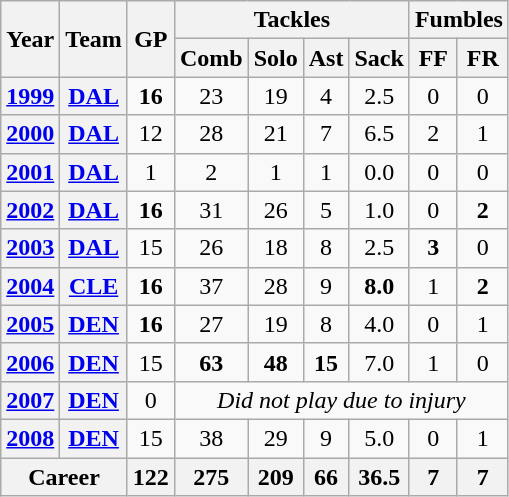<table class="wikitable" style="text-align:center">
<tr>
<th rowspan="2">Year</th>
<th rowspan="2">Team</th>
<th rowspan="2">GP</th>
<th colspan="4">Tackles</th>
<th colspan="2">Fumbles</th>
</tr>
<tr>
<th>Comb</th>
<th>Solo</th>
<th>Ast</th>
<th>Sack</th>
<th>FF</th>
<th>FR</th>
</tr>
<tr>
<th><a href='#'>1999</a></th>
<th><a href='#'>DAL</a></th>
<td><strong>16</strong></td>
<td>23</td>
<td>19</td>
<td>4</td>
<td>2.5</td>
<td>0</td>
<td>0</td>
</tr>
<tr>
<th><a href='#'>2000</a></th>
<th><a href='#'>DAL</a></th>
<td>12</td>
<td>28</td>
<td>21</td>
<td>7</td>
<td>6.5</td>
<td>2</td>
<td>1</td>
</tr>
<tr>
<th><a href='#'>2001</a></th>
<th><a href='#'>DAL</a></th>
<td>1</td>
<td>2</td>
<td>1</td>
<td>1</td>
<td>0.0</td>
<td>0</td>
<td>0</td>
</tr>
<tr>
<th><a href='#'>2002</a></th>
<th><a href='#'>DAL</a></th>
<td><strong>16</strong></td>
<td>31</td>
<td>26</td>
<td>5</td>
<td>1.0</td>
<td>0</td>
<td><strong>2</strong></td>
</tr>
<tr>
<th><a href='#'>2003</a></th>
<th><a href='#'>DAL</a></th>
<td>15</td>
<td>26</td>
<td>18</td>
<td>8</td>
<td>2.5</td>
<td><strong>3</strong></td>
<td>0</td>
</tr>
<tr>
<th><a href='#'>2004</a></th>
<th><a href='#'>CLE</a></th>
<td><strong>16</strong></td>
<td>37</td>
<td>28</td>
<td>9</td>
<td><strong>8.0</strong></td>
<td>1</td>
<td><strong>2</strong></td>
</tr>
<tr>
<th><a href='#'>2005</a></th>
<th><a href='#'>DEN</a></th>
<td><strong>16</strong></td>
<td>27</td>
<td>19</td>
<td>8</td>
<td>4.0</td>
<td>0</td>
<td>1</td>
</tr>
<tr>
<th><a href='#'>2006</a></th>
<th><a href='#'>DEN</a></th>
<td>15</td>
<td><strong>63</strong></td>
<td><strong>48</strong></td>
<td><strong>15</strong></td>
<td>7.0</td>
<td>1</td>
<td>0</td>
</tr>
<tr>
<th><a href='#'>2007</a></th>
<th><a href='#'>DEN</a></th>
<td>0</td>
<td colspan="6"><em>Did not play due to injury</em></td>
</tr>
<tr>
<th><a href='#'>2008</a></th>
<th><a href='#'>DEN</a></th>
<td>15</td>
<td>38</td>
<td>29</td>
<td>9</td>
<td>5.0</td>
<td>0</td>
<td>1</td>
</tr>
<tr>
<th colspan="2">Career</th>
<th>122</th>
<th>275</th>
<th>209</th>
<th>66</th>
<th>36.5</th>
<th>7</th>
<th>7</th>
</tr>
</table>
